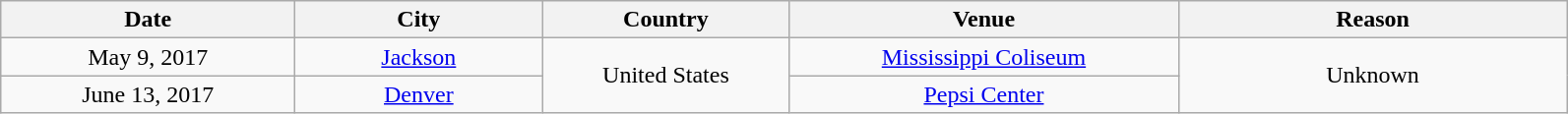<table class="wikitable" style="text-align:center;">
<tr>
<th scope="col" style="width:12em;">Date</th>
<th scope="col" style="width:10em;">City</th>
<th scope="col" style="width:10em;">Country</th>
<th scope="col" style="width:16em;">Venue</th>
<th scope="col" style="width:16em;">Reason</th>
</tr>
<tr>
<td>May 9, 2017</td>
<td><a href='#'>Jackson</a></td>
<td rowspan="2">United States</td>
<td><a href='#'>Mississippi Coliseum</a></td>
<td rowspan="2">Unknown</td>
</tr>
<tr>
<td>June 13, 2017</td>
<td><a href='#'>Denver</a></td>
<td><a href='#'>Pepsi Center</a></td>
</tr>
</table>
